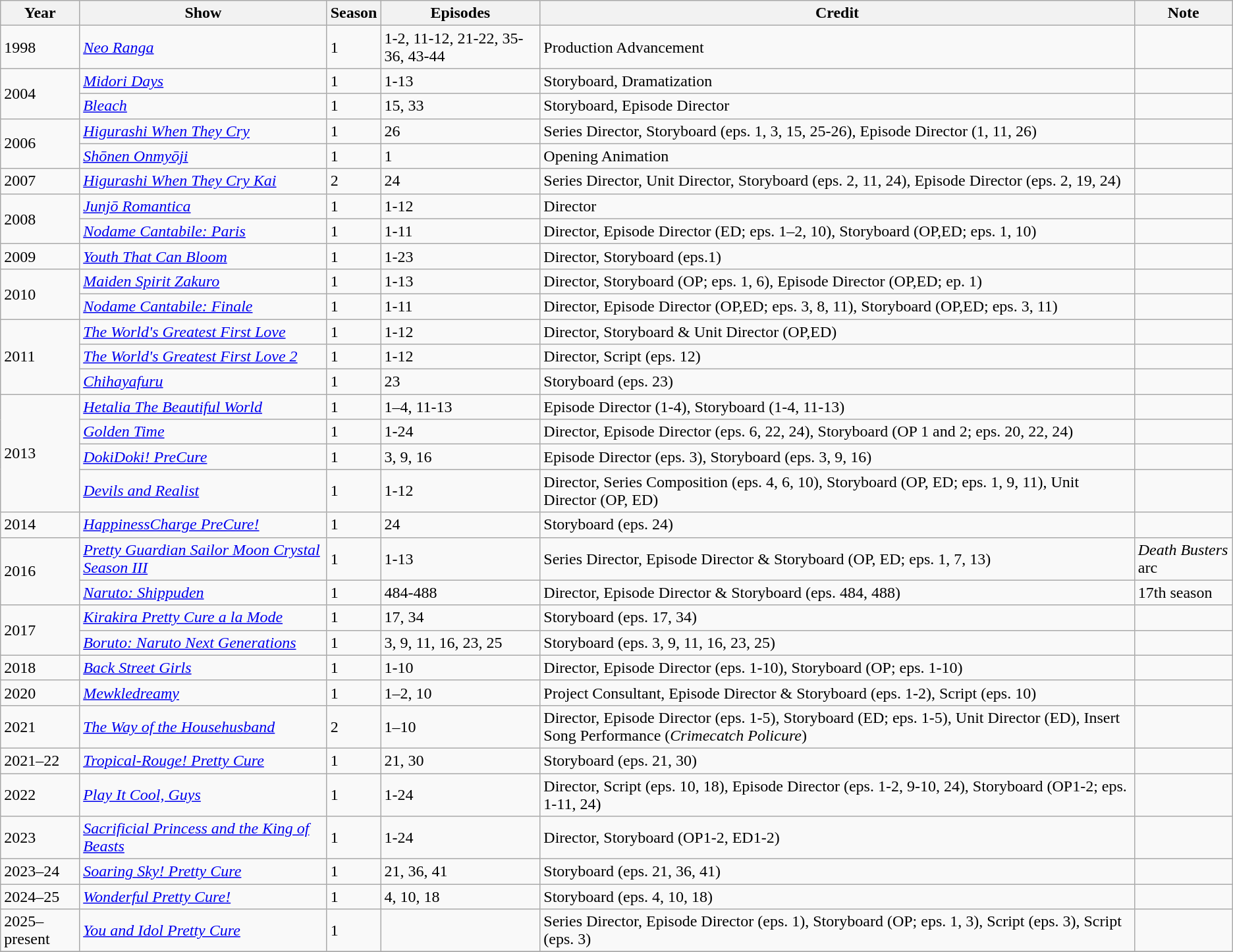<table class="wikitable sortable">
<tr>
<th>Year</th>
<th>Show</th>
<th>Season</th>
<th>Episodes</th>
<th>Credit</th>
<th>Note</th>
</tr>
<tr>
<td>1998</td>
<td><em><a href='#'>Neo Ranga</a></em></td>
<td>1</td>
<td>1-2, 11-12, 21-22, 35-36, 43-44</td>
<td>Production Advancement</td>
<td></td>
</tr>
<tr>
<td rowspan="2">2004</td>
<td><em><a href='#'>Midori Days</a></em></td>
<td>1</td>
<td>1-13</td>
<td>Storyboard, Dramatization</td>
<td></td>
</tr>
<tr>
<td><em><a href='#'>Bleach</a></em></td>
<td>1</td>
<td>15, 33</td>
<td>Storyboard, Episode Director</td>
<td></td>
</tr>
<tr>
<td rowspan="2">2006</td>
<td><em><a href='#'>Higurashi When They Cry</a></em></td>
<td>1</td>
<td>26</td>
<td>Series Director, Storyboard (eps. 1, 3, 15, 25-26), Episode Director (1, 11, 26)</td>
<td></td>
</tr>
<tr>
<td><em><a href='#'>Shōnen Onmyōji</a></em></td>
<td>1</td>
<td>1</td>
<td>Opening Animation</td>
<td></td>
</tr>
<tr>
<td>2007</td>
<td><em><a href='#'>Higurashi When They Cry Kai</a></em></td>
<td>2</td>
<td>24</td>
<td>Series Director, Unit Director, Storyboard (eps. 2, 11, 24), Episode Director (eps. 2, 19, 24)</td>
<td></td>
</tr>
<tr>
<td rowspan="2">2008</td>
<td><em><a href='#'>Junjō Romantica</a></em></td>
<td>1</td>
<td>1-12</td>
<td>Director</td>
<td></td>
</tr>
<tr>
<td><em><a href='#'> Nodame Cantabile: Paris</a></em></td>
<td>1</td>
<td>1-11</td>
<td>Director, Episode Director (ED; eps. 1–2, 10), Storyboard (OP,ED; eps. 1, 10)</td>
<td></td>
</tr>
<tr>
<td>2009</td>
<td><em><a href='#'>Youth That Can Bloom</a></em></td>
<td>1</td>
<td>1-23</td>
<td>Director, Storyboard (eps.1)</td>
<td></td>
</tr>
<tr>
<td rowspan="2">2010</td>
<td><em><a href='#'>Maiden Spirit Zakuro</a></em></td>
<td>1</td>
<td>1-13</td>
<td>Director, Storyboard (OP; eps. 1, 6), Episode Director (OP,ED; ep. 1)</td>
<td></td>
</tr>
<tr>
<td><em><a href='#'> Nodame Cantabile: Finale</a></em></td>
<td>1</td>
<td>1-11</td>
<td>Director, Episode Director (OP,ED; eps. 3, 8, 11), Storyboard (OP,ED; eps. 3, 11)</td>
<td></td>
</tr>
<tr>
<td rowspan="3">2011</td>
<td><em><a href='#'>The World's Greatest First Love</a></em></td>
<td>1</td>
<td>1-12</td>
<td>Director, Storyboard & Unit Director (OP,ED)</td>
<td></td>
</tr>
<tr>
<td><em><a href='#'>The World's Greatest First Love 2</a></em></td>
<td>1</td>
<td>1-12</td>
<td>Director, Script (eps. 12)</td>
<td></td>
</tr>
<tr>
<td><em><a href='#'>Chihayafuru</a></em></td>
<td>1</td>
<td>23</td>
<td>Storyboard (eps. 23)</td>
<td></td>
</tr>
<tr>
<td rowspan="4">2013</td>
<td><em><a href='#'>Hetalia The Beautiful World</a></em></td>
<td>1</td>
<td>1–4, 11-13</td>
<td>Episode Director (1-4), Storyboard (1-4, 11-13)</td>
<td></td>
</tr>
<tr>
<td><em><a href='#'>Golden Time</a></em></td>
<td>1</td>
<td>1-24</td>
<td>Director, Episode Director (eps. 6, 22, 24), Storyboard (OP 1 and 2; eps. 20, 22, 24)</td>
<td></td>
</tr>
<tr>
<td><em><a href='#'>DokiDoki! PreCure</a></em></td>
<td>1</td>
<td>3, 9, 16</td>
<td>Episode Director (eps. 3), Storyboard (eps. 3, 9, 16)</td>
<td></td>
</tr>
<tr>
<td><em><a href='#'>Devils and Realist</a></em></td>
<td>1</td>
<td>1-12</td>
<td>Director, Series Composition (eps. 4, 6, 10), Storyboard (OP, ED; eps. 1, 9, 11), Unit Director (OP, ED)</td>
<td></td>
</tr>
<tr>
<td>2014</td>
<td><em><a href='#'>HappinessCharge PreCure!</a></em></td>
<td>1</td>
<td>24</td>
<td>Storyboard (eps. 24)</td>
<td></td>
</tr>
<tr>
<td rowspan="2">2016</td>
<td><em><a href='#'>Pretty Guardian Sailor Moon Crystal Season III</a></em></td>
<td>1</td>
<td>1-13</td>
<td>Series Director, Episode Director & Storyboard (OP, ED; eps. 1, 7, 13)</td>
<td><em>Death Busters</em> arc</td>
</tr>
<tr>
<td><em><a href='#'>Naruto: Shippuden</a></em></td>
<td>1</td>
<td>484-488</td>
<td>Director, Episode Director & Storyboard (eps. 484, 488)</td>
<td>17th season </td>
</tr>
<tr>
<td rowspan="2">2017</td>
<td><em><a href='#'>Kirakira Pretty Cure a la Mode</a></em></td>
<td>1</td>
<td>17, 34</td>
<td>Storyboard (eps. 17, 34)</td>
<td></td>
</tr>
<tr>
<td><em><a href='#'>Boruto: Naruto Next Generations</a></em></td>
<td>1</td>
<td>3, 9, 11, 16, 23, 25</td>
<td>Storyboard (eps. 3, 9, 11, 16, 23, 25)</td>
<td></td>
</tr>
<tr>
<td>2018</td>
<td><em><a href='#'>Back Street Girls</a></em></td>
<td>1</td>
<td>1-10</td>
<td>Director, Episode Director (eps. 1-10), Storyboard (OP; eps. 1-10)</td>
<td></td>
</tr>
<tr>
<td>2020</td>
<td><em><a href='#'>Mewkledreamy</a></em></td>
<td>1</td>
<td>1–2, 10</td>
<td>Project Consultant, Episode Director & Storyboard (eps. 1-2), Script (eps. 10)</td>
<td></td>
</tr>
<tr>
<td>2021</td>
<td><em><a href='#'>The Way of the Househusband</a></em></td>
<td>2</td>
<td>1–10</td>
<td>Director, Episode Director (eps. 1-5), Storyboard (ED; eps. 1-5), Unit Director (ED), Insert Song Performance (<em>Crimecatch Policure</em>)</td>
<td></td>
</tr>
<tr>
<td>2021–22</td>
<td><em><a href='#'>Tropical-Rouge! Pretty Cure</a></em></td>
<td>1</td>
<td>21, 30</td>
<td>Storyboard (eps. 21, 30)</td>
<td></td>
</tr>
<tr>
<td rowspan="1">2022</td>
<td><em><a href='#'>Play It Cool, Guys</a></em></td>
<td>1</td>
<td>1-24</td>
<td>Director, Script (eps. 10, 18), Episode Director (eps. 1-2, 9-10, 24), Storyboard (OP1-2; eps. 1-11, 24)</td>
<td></td>
</tr>
<tr>
<td rowspan="1">2023</td>
<td><em><a href='#'>Sacrificial Princess and the King of Beasts</a></em></td>
<td>1</td>
<td>1-24</td>
<td>Director, Storyboard (OP1-2, ED1-2)</td>
<td></td>
</tr>
<tr>
<td>2023–24</td>
<td><em><a href='#'>Soaring Sky! Pretty Cure</a></em></td>
<td>1</td>
<td>21, 36, 41</td>
<td>Storyboard (eps. 21, 36, 41)</td>
<td></td>
</tr>
<tr>
<td>2024–25</td>
<td><em><a href='#'>Wonderful Pretty Cure!</a></em></td>
<td>1</td>
<td>4, 10, 18</td>
<td>Storyboard (eps. 4, 10, 18)</td>
<td></td>
</tr>
<tr>
<td>2025–present</td>
<td><em><a href='#'>You and Idol Pretty Cure</a></em></td>
<td>1</td>
<td></td>
<td>Series Director, Episode Director (eps. 1), Storyboard (OP; eps. 1, 3), Script (eps. 3), Script (eps. 3)</td>
<td></td>
</tr>
<tr>
</tr>
</table>
